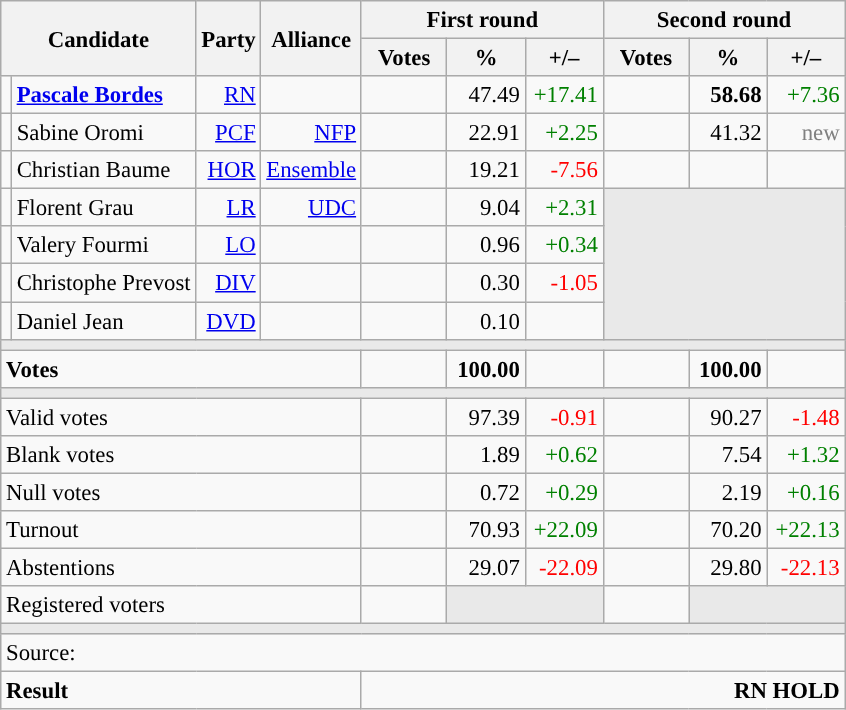<table class="wikitable" style="text-align:right;font-size:95%;">
<tr>
<th rowspan="2" colspan="2">Candidate</th>
<th colspan="1" rowspan="2">Party</th>
<th colspan="1" rowspan="2">Alliance</th>
<th colspan="3">First round</th>
<th colspan="3">Second round</th>
</tr>
<tr>
<th style="width:50px;">Votes</th>
<th style="width:45px;">%</th>
<th style="width:45px;">+/–</th>
<th style="width:50px;">Votes</th>
<th style="width:45px;">%</th>
<th style="width:45px;">+/–</th>
</tr>
<tr>
<td style="color:inherit;background:"></td>
<td style="text-align:left;"><strong><a href='#'>Pascale Bordes</a></strong></td>
<td><a href='#'>RN</a></td>
<td></td>
<td></td>
<td>47.49</td>
<td style="color:green;">+17.41</td>
<td><strong></strong></td>
<td><strong>58.68</strong></td>
<td style="color:green;">+7.36</td>
</tr>
<tr>
<td style="color:inherit;background:"></td>
<td style="text-align:left;">Sabine Oromi</td>
<td><a href='#'>PCF</a></td>
<td><a href='#'>NFP</a></td>
<td></td>
<td>22.91</td>
<td style="color:green;">+2.25</td>
<td></td>
<td>41.32</td>
<td style="color:grey;">new</td>
</tr>
<tr>
<td style="color:inherit;background:"></td>
<td style="text-align:left;">Christian Baume</td>
<td><a href='#'>HOR</a></td>
<td><a href='#'>Ensemble</a></td>
<td></td>
<td>19.21</td>
<td style="color:red;">-7.56</td>
<td></td>
<td></td>
<td style="color:grey;"></td>
</tr>
<tr>
<td style="color:inherit;background:"></td>
<td style="text-align:left;">Florent Grau</td>
<td><a href='#'>LR</a></td>
<td><a href='#'>UDC</a></td>
<td></td>
<td>9.04</td>
<td style="color:green;">+2.31</td>
<td colspan="3" rowspan="4" style="background:#E9E9E9;"></td>
</tr>
<tr>
<td style="color:inherit;background:"></td>
<td style="text-align:left;">Valery Fourmi</td>
<td><a href='#'>LO</a></td>
<td></td>
<td></td>
<td>0.96</td>
<td style="color:green;">+0.34</td>
</tr>
<tr>
<td style="color:inherit;background:"></td>
<td style="text-align:left;">Christophe Prevost</td>
<td><a href='#'>DIV</a></td>
<td></td>
<td></td>
<td>0.30</td>
<td style="color:red;">-1.05</td>
</tr>
<tr>
<td style="color:inherit;background:"></td>
<td style="text-align:left;">Daniel Jean</td>
<td><a href='#'>DVD</a></td>
<td></td>
<td></td>
<td>0.10</td>
<td style="color:grey;"></td>
</tr>
<tr>
<td colspan="10" style="background:#E9E9E9;"></td>
</tr>
<tr style="font-weight:bold;">
<td colspan="4" style="text-align:left;">Votes</td>
<td></td>
<td>100.00</td>
<td></td>
<td></td>
<td>100.00</td>
<td></td>
</tr>
<tr>
<td colspan="10" style="background:#E9E9E9;"></td>
</tr>
<tr>
<td colspan="4" style="text-align:left;">Valid votes</td>
<td></td>
<td>97.39</td>
<td style="color:red;">-0.91</td>
<td></td>
<td>90.27</td>
<td style="color:red;">-1.48</td>
</tr>
<tr>
<td colspan="4" style="text-align:left;">Blank votes</td>
<td></td>
<td>1.89</td>
<td style="color:green;">+0.62</td>
<td></td>
<td>7.54</td>
<td style="color:green;">+1.32</td>
</tr>
<tr>
<td colspan="4" style="text-align:left;">Null votes</td>
<td></td>
<td>0.72</td>
<td style="color:green;">+0.29</td>
<td></td>
<td>2.19</td>
<td style="color:green;">+0.16</td>
</tr>
<tr>
<td colspan="4" style="text-align:left;">Turnout</td>
<td></td>
<td>70.93</td>
<td style="color:green;">+22.09</td>
<td></td>
<td>70.20</td>
<td style="color:green;">+22.13</td>
</tr>
<tr>
<td colspan="4" style="text-align:left;">Abstentions</td>
<td></td>
<td>29.07</td>
<td style="color:red;">-22.09</td>
<td></td>
<td>29.80</td>
<td style="color:red;">-22.13</td>
</tr>
<tr>
<td colspan="4" style="text-align:left;">Registered voters</td>
<td></td>
<td colspan="2" style="background:#E9E9E9;"></td>
<td></td>
<td colspan="2" style="background:#E9E9E9;"></td>
</tr>
<tr>
<td colspan="10" style="background:#E9E9E9;"></td>
</tr>
<tr>
<td colspan="10" style="text-align:left;">Source: </td>
</tr>
<tr style="font-weight:bold">
<td colspan="4" style="text-align:left;">Result</td>
<td colspan="6" style="background-color:">RN HOLD</td>
</tr>
</table>
